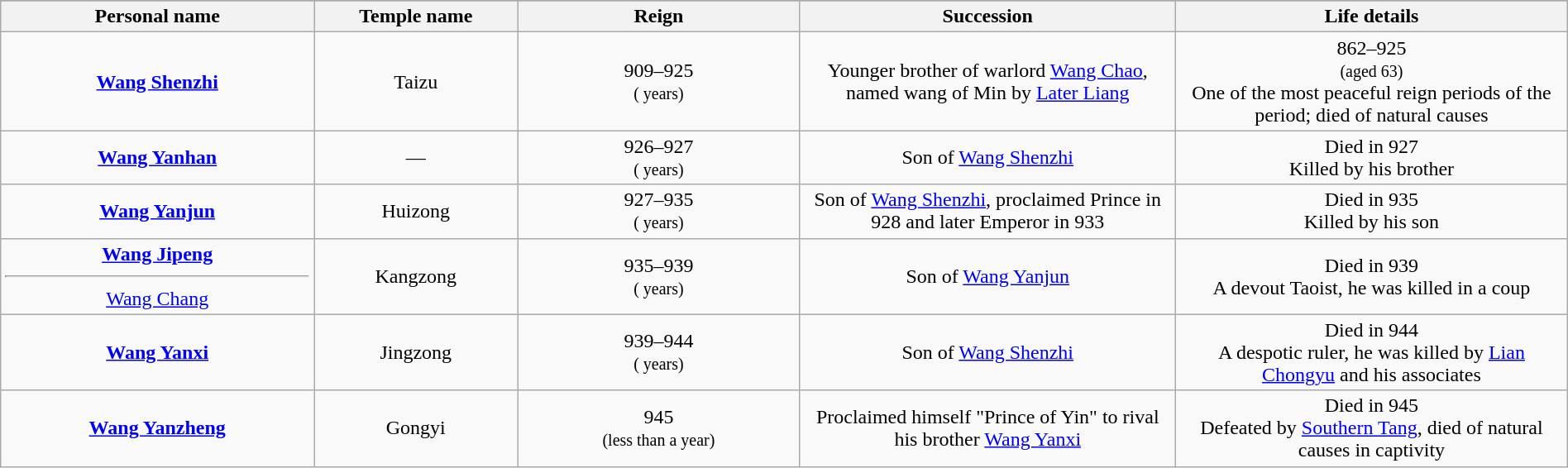<table class="wikitable plainrowheaders" style="text-align:center; width:100%;">
<tr>
</tr>
<tr>
<th scope="col" width="20%">Personal name</th>
<th scope="col" width="13%">Temple name</th>
<th scope="col" width="18%">Reign</th>
<th scope="col" width="24%">Succession</th>
<th scope="col" width="25%">Life details</th>
</tr>
<tr>
<td><strong><a href='#'>Wang Shenzhi</a></strong><br></td>
<td>Taizu<br></td>
<td>909–925<br><small>( years)</small></td>
<td>Younger brother of warlord <a href='#'>Wang Chao</a>, named wang of Min by <a href='#'>Later Liang</a></td>
<td>862–925<br><small>(aged 63)</small><br>One of the most peaceful reign periods of the period; died of natural causes</td>
</tr>
<tr>
<td><strong><a href='#'>Wang Yanhan</a></strong><br></td>
<td>—</td>
<td>926–927<br><small>( years)</small></td>
<td>Son of <a href='#'>Wang Shenzhi</a></td>
<td>Died in 927<br>Killed by his brother</td>
</tr>
<tr>
<td><strong><a href='#'>Wang Yanjun</a></strong><br></td>
<td>Huizong<br></td>
<td>927–935<br><small>( years)</small></td>
<td>Son of <a href='#'>Wang Shenzhi</a>, proclaimed Prince in 928 and later Emperor in 933</td>
<td>Died in 935<br>Killed by his son</td>
</tr>
<tr>
<td><strong><a href='#'>Wang Jipeng</a></strong><br><hr><a href='#'>Wang Chang</a><br></td>
<td>Kangzong<br></td>
<td>935–939<br><small>( years)</small></td>
<td>Son of <a href='#'>Wang Yanjun</a></td>
<td>Died in 939<br>A devout Taoist, he was killed in a coup</td>
</tr>
<tr>
<td><strong><a href='#'>Wang Yanxi</a></strong><br></td>
<td>Jingzong<br></td>
<td>939–944<br><small>( years)</small></td>
<td>Son of <a href='#'>Wang Shenzhi</a></td>
<td>Died in 944<br>A despotic ruler, he was killed by <a href='#'>Lian Chongyu</a> and his associates</td>
</tr>
<tr>
<td><strong><a href='#'>Wang Yanzheng</a></strong><br></td>
<td>Gongyi<br></td>
<td>945<br><small>(less than a year)</small></td>
<td>Proclaimed himself "Prince of Yin" to rival his brother <a href='#'>Wang Yanxi</a></td>
<td>Died in 945<br>Defeated by <a href='#'>Southern Tang</a>, died of natural causes in captivity</td>
</tr>
</table>
